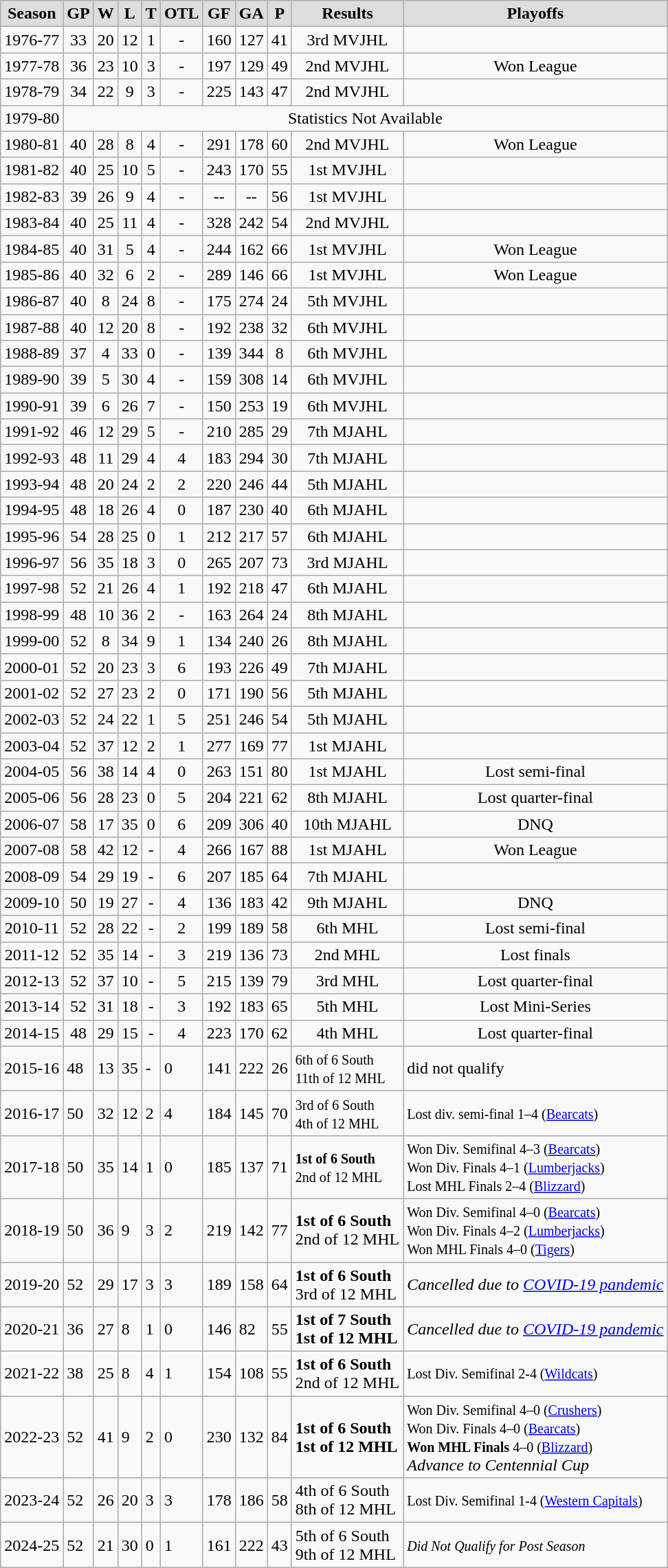<table class="wikitable sortable">
<tr align="center"  bgcolor="#dddddd">
<td><strong>Season</strong></td>
<td><strong>GP</strong></td>
<td><strong>W</strong></td>
<td><strong>L</strong></td>
<td><strong>T</strong></td>
<td><strong>OTL</strong></td>
<td><strong>GF</strong></td>
<td><strong>GA</strong></td>
<td><strong>P</strong></td>
<td><strong>Results</strong></td>
<td><strong>Playoffs</strong></td>
</tr>
<tr align="center">
<td>1976-77</td>
<td>33</td>
<td>20</td>
<td>12</td>
<td>1</td>
<td>-</td>
<td>160</td>
<td>127</td>
<td>41</td>
<td>3rd MVJHL</td>
<td></td>
</tr>
<tr align="center">
<td>1977-78</td>
<td>36</td>
<td>23</td>
<td>10</td>
<td>3</td>
<td>-</td>
<td>197</td>
<td>129</td>
<td>49</td>
<td>2nd MVJHL</td>
<td>Won League</td>
</tr>
<tr align="center">
<td>1978-79</td>
<td>34</td>
<td>22</td>
<td>9</td>
<td>3</td>
<td>-</td>
<td>225</td>
<td>143</td>
<td>47</td>
<td>2nd MVJHL</td>
<td></td>
</tr>
<tr align="center">
<td>1979-80</td>
<td colspan="10">Statistics Not Available</td>
</tr>
<tr align="center">
<td>1980-81</td>
<td>40</td>
<td>28</td>
<td>8</td>
<td>4</td>
<td>-</td>
<td>291</td>
<td>178</td>
<td>60</td>
<td>2nd MVJHL</td>
<td>Won League</td>
</tr>
<tr align="center">
<td>1981-82</td>
<td>40</td>
<td>25</td>
<td>10</td>
<td>5</td>
<td>-</td>
<td>243</td>
<td>170</td>
<td>55</td>
<td>1st MVJHL</td>
<td></td>
</tr>
<tr align="center">
<td>1982-83</td>
<td>39</td>
<td>26</td>
<td>9</td>
<td>4</td>
<td>-</td>
<td>--</td>
<td>--</td>
<td>56</td>
<td>1st MVJHL</td>
<td></td>
</tr>
<tr align="center">
<td>1983-84</td>
<td>40</td>
<td>25</td>
<td>11</td>
<td>4</td>
<td>-</td>
<td>328</td>
<td>242</td>
<td>54</td>
<td>2nd MVJHL</td>
<td></td>
</tr>
<tr align="center">
<td>1984-85</td>
<td>40</td>
<td>31</td>
<td>5</td>
<td>4</td>
<td>-</td>
<td>244</td>
<td>162</td>
<td>66</td>
<td>1st MVJHL</td>
<td>Won League</td>
</tr>
<tr align="center">
<td>1985-86</td>
<td>40</td>
<td>32</td>
<td>6</td>
<td>2</td>
<td>-</td>
<td>289</td>
<td>146</td>
<td>66</td>
<td>1st MVJHL</td>
<td>Won League</td>
</tr>
<tr align="center">
<td>1986-87</td>
<td>40</td>
<td>8</td>
<td>24</td>
<td>8</td>
<td>-</td>
<td>175</td>
<td>274</td>
<td>24</td>
<td>5th MVJHL</td>
<td></td>
</tr>
<tr align="center">
<td>1987-88</td>
<td>40</td>
<td>12</td>
<td>20</td>
<td>8</td>
<td>-</td>
<td>192</td>
<td>238</td>
<td>32</td>
<td>6th MVJHL</td>
<td></td>
</tr>
<tr align="center">
<td>1988-89</td>
<td>37</td>
<td>4</td>
<td>33</td>
<td>0</td>
<td>-</td>
<td>139</td>
<td>344</td>
<td>8</td>
<td>6th MVJHL</td>
<td></td>
</tr>
<tr align="center">
<td>1989-90</td>
<td>39</td>
<td>5</td>
<td>30</td>
<td>4</td>
<td>-</td>
<td>159</td>
<td>308</td>
<td>14</td>
<td>6th MVJHL</td>
<td></td>
</tr>
<tr align="center">
<td>1990-91</td>
<td>39</td>
<td>6</td>
<td>26</td>
<td>7</td>
<td>-</td>
<td>150</td>
<td>253</td>
<td>19</td>
<td>6th MVJHL</td>
<td></td>
</tr>
<tr align="center">
<td>1991-92</td>
<td>46</td>
<td>12</td>
<td>29</td>
<td>5</td>
<td>-</td>
<td>210</td>
<td>285</td>
<td>29</td>
<td>7th MJAHL</td>
<td></td>
</tr>
<tr align="center">
<td>1992-93</td>
<td>48</td>
<td>11</td>
<td>29</td>
<td>4</td>
<td>4</td>
<td>183</td>
<td>294</td>
<td>30</td>
<td>7th MJAHL</td>
<td></td>
</tr>
<tr align="center">
<td>1993-94</td>
<td>48</td>
<td>20</td>
<td>24</td>
<td>2</td>
<td>2</td>
<td>220</td>
<td>246</td>
<td>44</td>
<td>5th MJAHL</td>
<td></td>
</tr>
<tr align="center">
<td>1994-95</td>
<td>48</td>
<td>18</td>
<td>26</td>
<td>4</td>
<td>0</td>
<td>187</td>
<td>230</td>
<td>40</td>
<td>6th MJAHL</td>
<td></td>
</tr>
<tr align="center">
<td>1995-96</td>
<td>54</td>
<td>28</td>
<td>25</td>
<td>0</td>
<td>1</td>
<td>212</td>
<td>217</td>
<td>57</td>
<td>6th MJAHL</td>
<td></td>
</tr>
<tr align="center">
<td>1996-97</td>
<td>56</td>
<td>35</td>
<td>18</td>
<td>3</td>
<td>0</td>
<td>265</td>
<td>207</td>
<td>73</td>
<td>3rd MJAHL</td>
<td></td>
</tr>
<tr align="center">
<td>1997-98</td>
<td>52</td>
<td>21</td>
<td>26</td>
<td>4</td>
<td>1</td>
<td>192</td>
<td>218</td>
<td>47</td>
<td>6th MJAHL</td>
<td></td>
</tr>
<tr align="center">
<td>1998-99</td>
<td>48</td>
<td>10</td>
<td>36</td>
<td>2</td>
<td>-</td>
<td>163</td>
<td>264</td>
<td>24</td>
<td>8th MJAHL</td>
<td></td>
</tr>
<tr align="center">
<td>1999-00</td>
<td>52</td>
<td>8</td>
<td>34</td>
<td>9</td>
<td>1</td>
<td>134</td>
<td>240</td>
<td>26</td>
<td>8th MJAHL</td>
<td></td>
</tr>
<tr align="center">
<td>2000-01</td>
<td>52</td>
<td>20</td>
<td>23</td>
<td>3</td>
<td>6</td>
<td>193</td>
<td>226</td>
<td>49</td>
<td>7th MJAHL</td>
<td></td>
</tr>
<tr align="center">
<td>2001-02</td>
<td>52</td>
<td>27</td>
<td>23</td>
<td>2</td>
<td>0</td>
<td>171</td>
<td>190</td>
<td>56</td>
<td>5th MJAHL</td>
<td></td>
</tr>
<tr align="center">
<td>2002-03</td>
<td>52</td>
<td>24</td>
<td>22</td>
<td>1</td>
<td>5</td>
<td>251</td>
<td>246</td>
<td>54</td>
<td>5th MJAHL</td>
<td></td>
</tr>
<tr align="center">
<td>2003-04</td>
<td>52</td>
<td>37</td>
<td>12</td>
<td>2</td>
<td>1</td>
<td>277</td>
<td>169</td>
<td>77</td>
<td>1st MJAHL</td>
<td></td>
</tr>
<tr align="center">
<td>2004-05</td>
<td>56</td>
<td>38</td>
<td>14</td>
<td>4</td>
<td>0</td>
<td>263</td>
<td>151</td>
<td>80</td>
<td>1st MJAHL</td>
<td>Lost semi-final</td>
</tr>
<tr align="center">
<td>2005-06</td>
<td>56</td>
<td>28</td>
<td>23</td>
<td>0</td>
<td>5</td>
<td>204</td>
<td>221</td>
<td>62</td>
<td>8th MJAHL</td>
<td>Lost quarter-final</td>
</tr>
<tr align="center">
<td>2006-07</td>
<td>58</td>
<td>17</td>
<td>35</td>
<td>0</td>
<td>6</td>
<td>209</td>
<td>306</td>
<td>40</td>
<td>10th MJAHL</td>
<td>DNQ</td>
</tr>
<tr align="center">
<td>2007-08</td>
<td>58</td>
<td>42</td>
<td>12</td>
<td>-</td>
<td>4</td>
<td>266</td>
<td>167</td>
<td>88</td>
<td>1st MJAHL</td>
<td>Won League</td>
</tr>
<tr align="center">
<td>2008-09</td>
<td>54</td>
<td>29</td>
<td>19</td>
<td>-</td>
<td>6</td>
<td>207</td>
<td>185</td>
<td>64</td>
<td>7th MJAHL</td>
<td></td>
</tr>
<tr align="center">
<td>2009-10</td>
<td>50</td>
<td>19</td>
<td>27</td>
<td>-</td>
<td>4</td>
<td>136</td>
<td>183</td>
<td>42</td>
<td>9th MJAHL</td>
<td>DNQ</td>
</tr>
<tr align="center">
<td>2010-11</td>
<td>52</td>
<td>28</td>
<td>22</td>
<td>-</td>
<td>2</td>
<td>199</td>
<td>189</td>
<td>58</td>
<td>6th MHL</td>
<td>Lost semi-final</td>
</tr>
<tr align="center">
<td>2011-12</td>
<td>52</td>
<td>35</td>
<td>14</td>
<td>-</td>
<td>3</td>
<td>219</td>
<td>136</td>
<td>73</td>
<td>2nd MHL</td>
<td>Lost finals</td>
</tr>
<tr align="center">
<td>2012-13</td>
<td>52</td>
<td>37</td>
<td>10</td>
<td>-</td>
<td>5</td>
<td>215</td>
<td>139</td>
<td>79</td>
<td>3rd MHL</td>
<td>Lost quarter-final</td>
</tr>
<tr align="center">
<td>2013-14</td>
<td>52</td>
<td>31</td>
<td>18</td>
<td>-</td>
<td>3</td>
<td>192</td>
<td>183</td>
<td>65</td>
<td>5th MHL</td>
<td>Lost Mini-Series</td>
</tr>
<tr align="center">
<td>2014-15</td>
<td>48</td>
<td>29</td>
<td>15</td>
<td>-</td>
<td>4</td>
<td>223</td>
<td>170</td>
<td>62</td>
<td>4th MHL</td>
<td>Lost quarter-final</td>
</tr>
<tr>
<td>2015-16</td>
<td>48</td>
<td>13</td>
<td>35</td>
<td>-</td>
<td>0</td>
<td>141</td>
<td>222</td>
<td>26</td>
<td><small>6th of 6 South<br> 11th of 12 MHL</small></td>
<td>did not qualify</td>
</tr>
<tr>
<td>2016-17</td>
<td>50</td>
<td>32</td>
<td>12</td>
<td>2</td>
<td>4</td>
<td>184</td>
<td>145</td>
<td>70</td>
<td><small>3rd of 6 South<br> 4th of 12 MHL</small></td>
<td><small>Lost div. semi-final 1–4 (<a href='#'>Bearcats</a>)</small></td>
</tr>
<tr>
<td>2017-18</td>
<td>50</td>
<td>35</td>
<td>14</td>
<td>1</td>
<td>0</td>
<td>185</td>
<td>137</td>
<td>71</td>
<td><small><strong>1st of 6 South</strong><br> 2nd of 12 MHL</small></td>
<td><small>Won Div. Semifinal 4–3 (<a href='#'>Bearcats</a>)<br>Won Div. Finals 4–1 (<a href='#'>Lumberjacks</a>)<br>Lost MHL Finals 2–4 (<a href='#'>Blizzard</a>)</small></td>
</tr>
<tr>
<td>2018-19</td>
<td>50</td>
<td>36</td>
<td>9</td>
<td>3</td>
<td>2</td>
<td>219</td>
<td>142</td>
<td>77</td>
<td><strong>1st of 6 South</strong><br>2nd of 12 MHL</td>
<td><small>Won Div. Semifinal 4–0 (<a href='#'>Bearcats</a>)<br>Won Div. Finals 4–2 (<a href='#'>Lumberjacks</a>)<br>Won MHL Finals 4–0 (<a href='#'>Tigers</a>)</small></td>
</tr>
<tr>
<td>2019-20</td>
<td>52</td>
<td>29</td>
<td>17</td>
<td>3</td>
<td>3</td>
<td>189</td>
<td>158</td>
<td>64</td>
<td><strong>1st of 6 South</strong><br>3rd of 12 MHL</td>
<td><em>Cancelled due to <a href='#'>COVID-19 pandemic</a></em></td>
</tr>
<tr>
<td>2020-21</td>
<td>36</td>
<td>27</td>
<td>8</td>
<td>1</td>
<td>0</td>
<td>146</td>
<td>82</td>
<td>55</td>
<td><strong>1st of 7 South</strong><br><strong>1st of 12 MHL</strong></td>
<td><em>Cancelled due to <a href='#'>COVID-19 pandemic</a></em></td>
</tr>
<tr>
<td>2021-22</td>
<td>38</td>
<td>25</td>
<td>8</td>
<td>4</td>
<td>1</td>
<td>154</td>
<td>108</td>
<td>55</td>
<td><strong>1st of 6 South</strong><br>2nd of 12 MHL</td>
<td><small>Lost Div. Semifinal 2-4 (<a href='#'>Wildcats</a>)</small></td>
</tr>
<tr>
<td>2022-23</td>
<td>52</td>
<td>41</td>
<td>9</td>
<td>2</td>
<td>0</td>
<td>230</td>
<td>132</td>
<td>84</td>
<td><strong>1st of 6 South</strong><br><strong>1st of 12 MHL</strong></td>
<td><small>Won Div. Semifinal 4–0 (<a href='#'>Crushers</a>)<br>Won Div. Finals 4–0 (<a href='#'>Bearcats</a>)<br><strong>Won MHL Finals</strong> 4–0 (<a href='#'>Blizzard</a>)</small><br><em>Advance to Centennial Cup</em></td>
</tr>
<tr>
<td>2023-24</td>
<td>52</td>
<td>26</td>
<td>20</td>
<td>3</td>
<td>3</td>
<td>178</td>
<td>186</td>
<td>58</td>
<td>4th of 6 South<br>8th of 12 MHL</td>
<td><small>Lost Div. Semifinal 1-4 (<a href='#'>Western Capitals</a>)</small><br></td>
</tr>
<tr>
<td>2024-25</td>
<td>52</td>
<td>21</td>
<td>30</td>
<td>0</td>
<td>1</td>
<td>161</td>
<td>222</td>
<td>43</td>
<td>5th of 6 South<br>9th of 12 MHL</td>
<td><small><em>Did Not Qualify for Post Season</em></small><br></td>
</tr>
</table>
